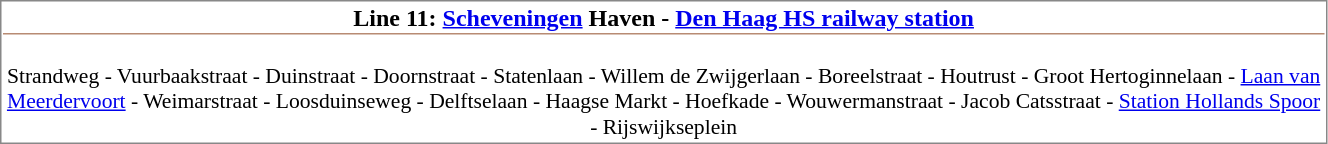<table align=left cellspacing=1 style="border:1px solid #888888;" width="70%">
<tr>
<td align=center style="border-bottom:1px solid #B88B73;"><strong>Line 11: <a href='#'>Scheveningen</a> Haven - <a href='#'>Den Haag HS railway station</a></strong></td>
</tr>
<tr>
<td align="center" style="font-size: 90%;" colspan="2"><br>Strandweg - Vuurbaakstraat - Duinstraat - Doornstraat - Statenlaan - Willem de Zwijgerlaan - Boreelstraat - Houtrust - Groot Hertoginnelaan - <a href='#'>Laan van Meerdervoort</a> - Weimarstraat - Loosduinseweg - Delftselaan - Haagse Markt - Hoefkade - Wouwermanstraat - Jacob Catsstraat - <a href='#'>Station Hollands Spoor</a> - Rijswijkseplein</td>
</tr>
</table>
